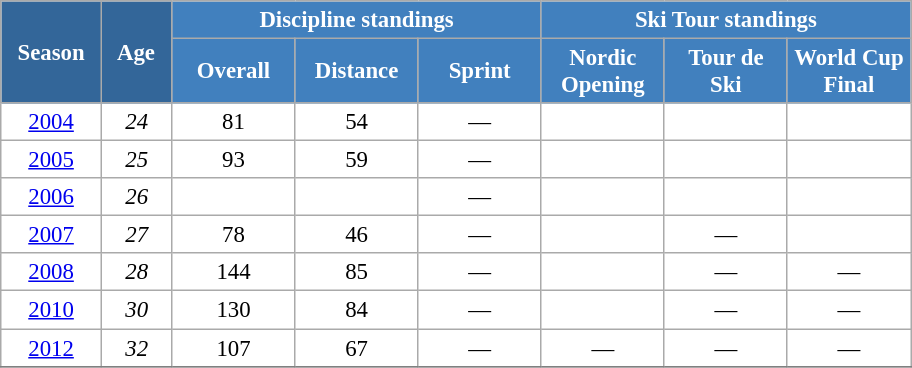<table class="wikitable" style="font-size:95%; text-align:center; border:grey solid 1px; border-collapse:collapse; background:#ffffff;">
<tr>
<th style="background-color:#369; color:white; width:60px;" rowspan="2"> Season </th>
<th style="background-color:#369; color:white; width:40px;" rowspan="2"> Age </th>
<th style="background-color:#4180be; color:white;" colspan="3">Discipline standings</th>
<th style="background-color:#4180be; color:white;" colspan="3">Ski Tour standings</th>
</tr>
<tr>
<th style="background-color:#4180be; color:white; width:75px;">Overall</th>
<th style="background-color:#4180be; color:white; width:75px;">Distance</th>
<th style="background-color:#4180be; color:white; width:75px;">Sprint</th>
<th style="background-color:#4180be; color:white; width:75px;">Nordic<br>Opening</th>
<th style="background-color:#4180be; color:white; width:75px;">Tour de<br>Ski</th>
<th style="background-color:#4180be; color:white; width:75px;">World Cup<br>Final</th>
</tr>
<tr>
<td><a href='#'>2004</a></td>
<td><em>24</em></td>
<td>81</td>
<td>54</td>
<td>—</td>
<td></td>
<td></td>
<td></td>
</tr>
<tr>
<td><a href='#'>2005</a></td>
<td><em>25</em></td>
<td>93</td>
<td>59</td>
<td>—</td>
<td></td>
<td></td>
<td></td>
</tr>
<tr>
<td><a href='#'>2006</a></td>
<td><em>26</em></td>
<td></td>
<td></td>
<td>—</td>
<td></td>
<td></td>
<td></td>
</tr>
<tr>
<td><a href='#'>2007</a></td>
<td><em>27</em></td>
<td>78</td>
<td>46</td>
<td>—</td>
<td></td>
<td>—</td>
<td></td>
</tr>
<tr>
<td><a href='#'>2008</a></td>
<td><em>28</em></td>
<td>144</td>
<td>85</td>
<td>—</td>
<td></td>
<td>—</td>
<td>—</td>
</tr>
<tr>
<td><a href='#'>2010</a></td>
<td><em>30</em></td>
<td>130</td>
<td>84</td>
<td>—</td>
<td></td>
<td>—</td>
<td>—</td>
</tr>
<tr>
<td><a href='#'>2012</a></td>
<td><em>32</em></td>
<td>107</td>
<td>67</td>
<td>—</td>
<td>—</td>
<td>—</td>
<td>—</td>
</tr>
<tr>
</tr>
</table>
